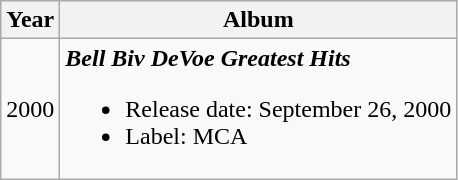<table class="wikitable">
<tr>
<th>Year</th>
<th>Album</th>
</tr>
<tr>
<td>2000</td>
<td style="text-align:left;"><strong><em>Bell Biv DeVoe Greatest Hits</em></strong><br><ul><li>Release date: September 26, 2000</li><li>Label: MCA</li></ul></td>
</tr>
</table>
